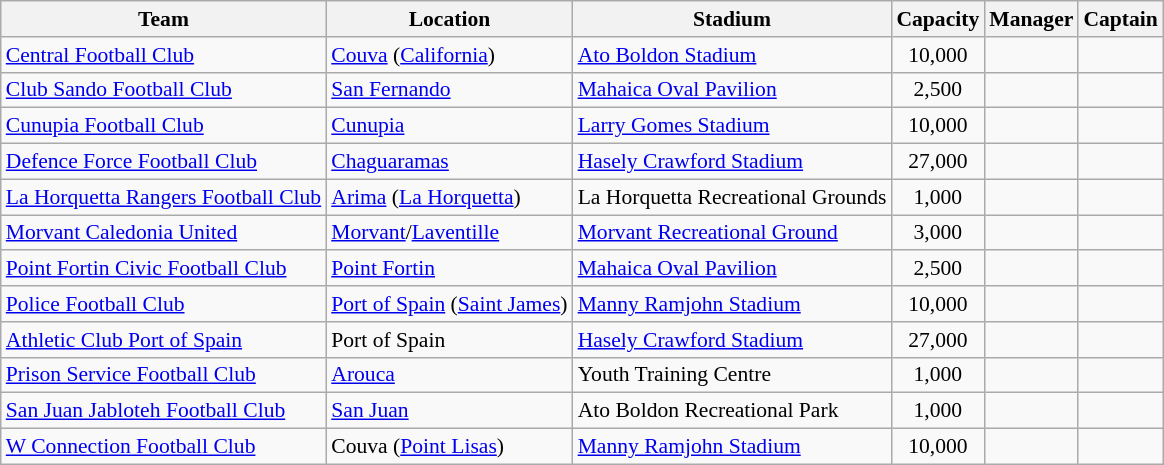<table class="sortable wikitable" style="font-size:90%;">
<tr>
<th>Team</th>
<th>Location</th>
<th>Stadium</th>
<th>Capacity</th>
<th>Manager</th>
<th>Captain</th>
</tr>
<tr>
<td><a href='#'>Central Football Club</a></td>
<td><a href='#'>Couva</a> (<a href='#'>California</a>)</td>
<td><a href='#'>Ato Boldon Stadium</a></td>
<td align=center>10,000</td>
<td> </td>
<td> </td>
</tr>
<tr>
<td><a href='#'>Club Sando Football Club</a></td>
<td><a href='#'>San Fernando</a></td>
<td><a href='#'>Mahaica Oval Pavilion</a></td>
<td align=center>2,500</td>
<td> </td>
<td> </td>
</tr>
<tr>
<td><a href='#'>Cunupia Football Club</a></td>
<td><a href='#'>Cunupia</a></td>
<td><a href='#'>Larry Gomes Stadium</a></td>
<td align=center>10,000</td>
<td> </td>
<td> </td>
</tr>
<tr>
<td><a href='#'>Defence Force Football Club</a></td>
<td><a href='#'>Chaguaramas</a></td>
<td><a href='#'>Hasely Crawford Stadium</a></td>
<td align=center>27,000</td>
<td> </td>
<td> </td>
</tr>
<tr>
<td><a href='#'>La Horquetta Rangers Football Club</a></td>
<td><a href='#'>Arima</a> (<a href='#'>La Horquetta</a>)</td>
<td>La Horquetta Recreational Grounds</td>
<td align=center>1,000</td>
<td> </td>
<td> </td>
</tr>
<tr>
<td><a href='#'>Morvant Caledonia United</a></td>
<td><a href='#'>Morvant</a>/<a href='#'>Laventille</a></td>
<td><a href='#'>Morvant Recreational Ground</a></td>
<td align=center>3,000</td>
<td> </td>
<td> </td>
</tr>
<tr>
<td><a href='#'>Point Fortin Civic Football Club</a></td>
<td><a href='#'>Point Fortin</a></td>
<td><a href='#'>Mahaica Oval Pavilion</a></td>
<td align=center>2,500</td>
<td> </td>
<td> </td>
</tr>
<tr>
<td><a href='#'>Police Football Club</a></td>
<td><a href='#'>Port of Spain</a> (<a href='#'>Saint James</a>)</td>
<td><a href='#'>Manny Ramjohn Stadium</a></td>
<td align=center>10,000</td>
<td> </td>
<td> </td>
</tr>
<tr>
<td><a href='#'>Athletic Club Port of Spain</a></td>
<td>Port of Spain</td>
<td><a href='#'>Hasely Crawford Stadium</a></td>
<td align=center>27,000</td>
<td> </td>
<td> </td>
</tr>
<tr>
<td><a href='#'>Prison Service Football Club</a></td>
<td><a href='#'>Arouca</a></td>
<td>Youth Training Centre</td>
<td align=center>1,000</td>
<td></td>
<td></td>
</tr>
<tr>
<td><a href='#'>San Juan Jabloteh Football Club</a></td>
<td><a href='#'>San Juan</a></td>
<td>Ato Boldon Recreational Park</td>
<td align=center>1,000</td>
<td> </td>
<td> </td>
</tr>
<tr>
<td><a href='#'>W Connection Football Club</a></td>
<td>Couva (<a href='#'>Point Lisas</a>)</td>
<td><a href='#'>Manny Ramjohn Stadium</a></td>
<td align=center>10,000</td>
<td> </td>
<td> </td>
</tr>
</table>
